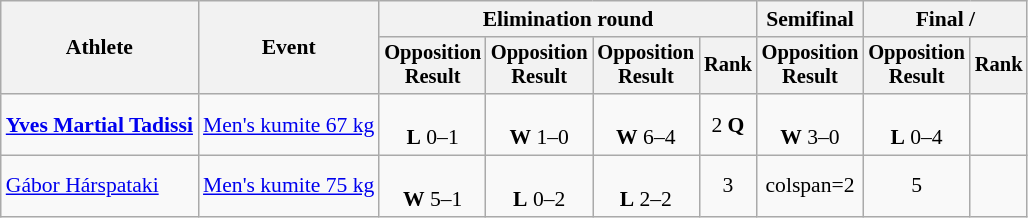<table class=wikitable style=font-size:90%;text-align:center>
<tr>
<th rowspan=2>Athlete</th>
<th rowspan=2>Event</th>
<th colspan=4>Elimination round</th>
<th>Semifinal</th>
<th colspan=2>Final / </th>
</tr>
<tr style=font-size:95%>
<th>Opposition<br>Result</th>
<th>Opposition<br>Result</th>
<th>Opposition<br>Result</th>
<th>Rank</th>
<th>Opposition<br>Result</th>
<th>Opposition<br>Result</th>
<th>Rank</th>
</tr>
<tr>
<td align=left><strong><a href='#'>Yves Martial Tadissi</a></strong></td>
<td align=left><a href='#'>Men's kumite 67 kg</a></td>
<td><br><strong>L</strong> 0–1</td>
<td><br><strong>W</strong> 1–0</td>
<td><br><strong>W</strong> 6–4</td>
<td>2 <strong>Q</strong></td>
<td><br><strong>W</strong> 3–0</td>
<td><br><strong>L</strong> 0–4</td>
<td></td>
</tr>
<tr>
<td align=left><a href='#'>Gábor Hárspataki</a></td>
<td align=left><a href='#'>Men's kumite 75 kg</a></td>
<td><br><strong>W</strong> 5–1</td>
<td><br><strong>L</strong> 0–2</td>
<td><br><strong>L</strong> 2–2</td>
<td>3</td>
<td>colspan=2 </td>
<td>5</td>
</tr>
</table>
